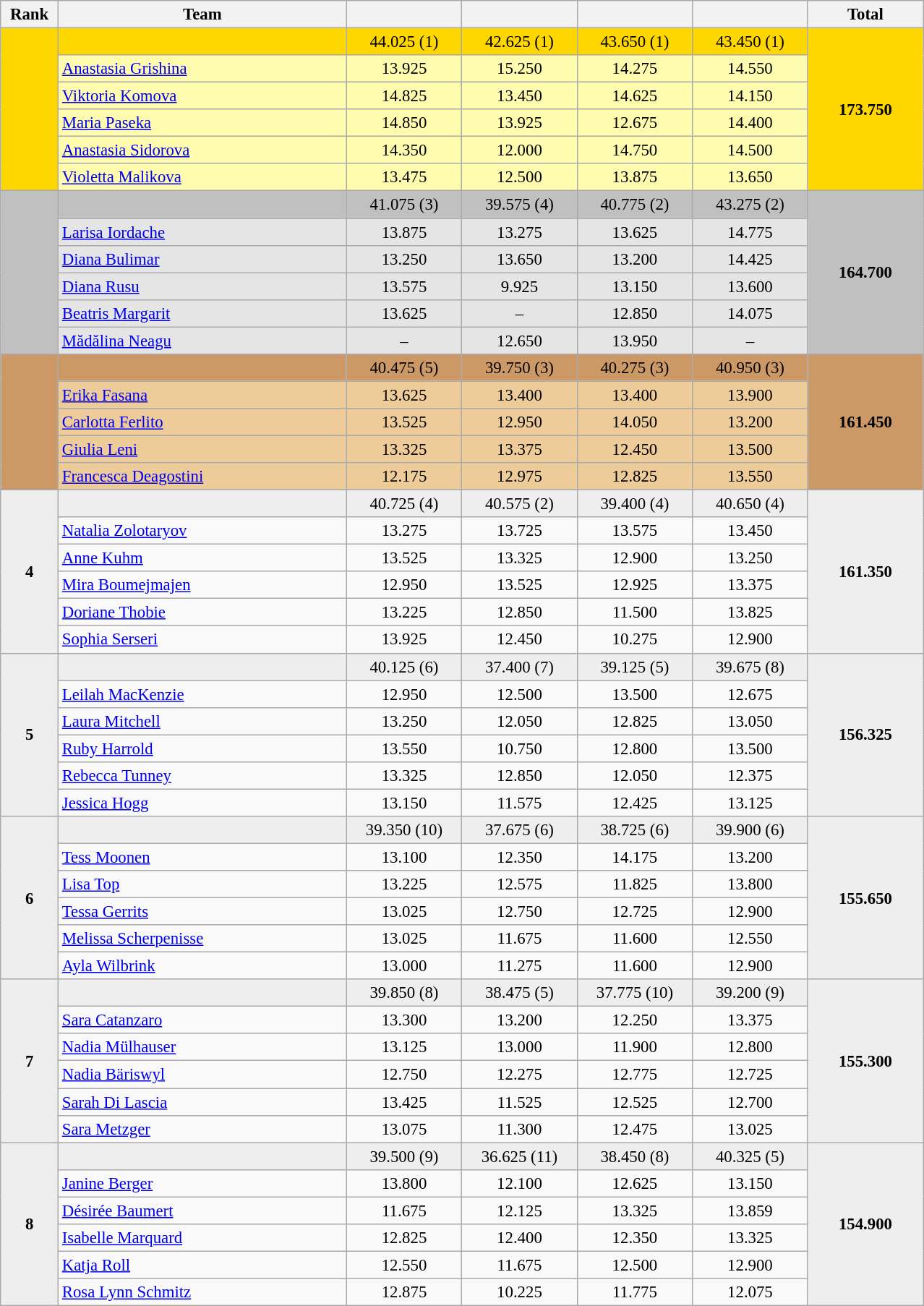<table class="wikitable" style="text-align:center; font-size:95%">
<tr>
<th width="5%">Rank</th>
<th width="25%">Team</th>
<th width="10%"></th>
<th width="10%"></th>
<th width="10%"></th>
<th width="10%"></th>
<th width="10%">Total</th>
</tr>
<tr bgcolor=gold>
<td rowspan=6></td>
<td align="left"><strong></strong></td>
<td>44.025 (1)</td>
<td>42.625 (1)</td>
<td>43.650 (1)</td>
<td>43.450 (1)</td>
<td rowspan=6><strong>173.750</strong></td>
</tr>
<tr bgcolor=fffcaf>
<td align="left"><a href='#'>Anastasia Grishina</a></td>
<td>13.925</td>
<td>15.250</td>
<td>14.275</td>
<td>14.550</td>
</tr>
<tr bgcolor=fffcaf>
<td align="left"><a href='#'>Viktoria Komova</a></td>
<td>14.825</td>
<td>13.450</td>
<td>14.625</td>
<td>14.150</td>
</tr>
<tr bgcolor=fffcaf>
<td align="left"><a href='#'>Maria Paseka</a></td>
<td>14.850</td>
<td>13.925</td>
<td>12.675</td>
<td>14.400</td>
</tr>
<tr bgcolor=fffcaf>
<td align="left"><a href='#'>Anastasia Sidorova</a></td>
<td>14.350</td>
<td>12.000</td>
<td>14.750</td>
<td>14.500</td>
</tr>
<tr bgcolor=fffcaf>
<td align="left"><a href='#'>Violetta Malikova</a></td>
<td>13.475</td>
<td>12.500</td>
<td>13.875</td>
<td>13.650</td>
</tr>
<tr bgcolor=silver>
<td rowspan=6></td>
<td align="left"><strong></strong></td>
<td>41.075 (3)</td>
<td>39.575 (4)</td>
<td>40.775 (2)</td>
<td>43.275 (2)</td>
<td rowspan=6><strong>164.700</strong></td>
</tr>
<tr bgcolor=e5e5e5>
<td align="left"><a href='#'>Larisa Iordache</a></td>
<td>13.875</td>
<td>13.275</td>
<td>13.625</td>
<td>14.775</td>
</tr>
<tr bgcolor=e5e5e5>
<td align="left"><a href='#'>Diana Bulimar</a></td>
<td>13.250</td>
<td>13.650</td>
<td>13.200</td>
<td>14.425</td>
</tr>
<tr bgcolor=e5e5e5>
<td align="left"><a href='#'>Diana Rusu</a></td>
<td>13.575</td>
<td>9.925</td>
<td>13.150</td>
<td>13.600</td>
</tr>
<tr bgcolor=e5e5e5>
<td align="left"><a href='#'>Beatris Margarit</a></td>
<td>13.625</td>
<td>–</td>
<td>12.850</td>
<td>14.075</td>
</tr>
<tr bgcolor=e5e5e5>
<td align="left"><a href='#'>Mădălina Neagu</a></td>
<td>–</td>
<td>12.650</td>
<td>13.950</td>
<td>–</td>
</tr>
<tr bgcolor=cc9966>
<td rowspan=5></td>
<td align="left"><strong></strong></td>
<td>40.475 (5)</td>
<td>39.750 (3)</td>
<td>40.275 (3)</td>
<td>40.950 (3)</td>
<td rowspan=5><strong>161.450</strong></td>
</tr>
<tr bgcolor=eecc99>
<td align="left"><a href='#'>Erika Fasana</a></td>
<td>13.625</td>
<td>13.400</td>
<td>13.400</td>
<td>13.900</td>
</tr>
<tr bgcolor=eecc99>
<td align="left"><a href='#'>Carlotta Ferlito</a></td>
<td>13.525</td>
<td>12.950</td>
<td>14.050</td>
<td>13.200</td>
</tr>
<tr bgcolor=eecc99>
<td align="left"><a href='#'>Giulia Leni</a></td>
<td>13.325</td>
<td>13.375</td>
<td>12.450</td>
<td>13.500</td>
</tr>
<tr bgcolor=eecc99>
<td align="left"><a href='#'>Francesca Deagostini</a></td>
<td>12.175</td>
<td>12.975</td>
<td>12.825</td>
<td>13.550</td>
</tr>
<tr bgcolor=eeeeee>
<td rowspan=6><strong>4</strong></td>
<td align="left"><strong></strong></td>
<td>40.725 (4)</td>
<td>40.575 (2)</td>
<td>39.400 (4)</td>
<td>40.650 (4)</td>
<td rowspan=6><strong>161.350</strong></td>
</tr>
<tr>
<td align="left"><a href='#'>Natalia Zolotaryov</a></td>
<td>13.275</td>
<td>13.725</td>
<td>13.575</td>
<td>13.450</td>
</tr>
<tr>
<td align="left"><a href='#'>Anne Kuhm</a></td>
<td>13.525</td>
<td>13.325</td>
<td>12.900</td>
<td>13.250</td>
</tr>
<tr>
<td align="left"><a href='#'>Mira Boumejmajen</a></td>
<td>12.950</td>
<td>13.525</td>
<td>12.925</td>
<td>13.375</td>
</tr>
<tr>
<td align="left"><a href='#'>Doriane Thobie</a></td>
<td>13.225</td>
<td>12.850</td>
<td>11.500</td>
<td>13.825</td>
</tr>
<tr>
<td align="left"><a href='#'>Sophia Serseri</a></td>
<td>13.925</td>
<td>12.450</td>
<td>10.275</td>
<td>12.900</td>
</tr>
<tr bgcolor=eeeeee>
<td rowspan=6><strong>5</strong></td>
<td align="left"><strong></strong></td>
<td>40.125 (6)</td>
<td>37.400 (7)</td>
<td>39.125 (5)</td>
<td>39.675 (8)</td>
<td rowspan=6><strong>156.325</strong></td>
</tr>
<tr>
<td align="left"><a href='#'>Leilah MacKenzie</a></td>
<td>12.950</td>
<td>12.500</td>
<td>13.500</td>
<td>12.675</td>
</tr>
<tr>
<td align="left"><a href='#'>Laura Mitchell</a></td>
<td>13.250</td>
<td>12.050</td>
<td>12.825</td>
<td>13.050</td>
</tr>
<tr>
<td align="left"><a href='#'>Ruby Harrold</a></td>
<td>13.550</td>
<td>10.750</td>
<td>12.800</td>
<td>13.500</td>
</tr>
<tr>
<td align="left"><a href='#'>Rebecca Tunney</a></td>
<td>13.325</td>
<td>12.850</td>
<td>12.050</td>
<td>12.375</td>
</tr>
<tr>
<td align="left"><a href='#'>Jessica Hogg</a></td>
<td>13.150</td>
<td>11.575</td>
<td>12.425</td>
<td>13.125</td>
</tr>
<tr bgcolor=eeeeee>
<td rowspan=6><strong>6</strong></td>
<td align="left"><strong></strong></td>
<td>39.350 (10)</td>
<td>37.675 (6)</td>
<td>38.725 (6)</td>
<td>39.900 (6)</td>
<td rowspan=6><strong>155.650</strong></td>
</tr>
<tr>
<td align="left"><a href='#'>Tess Moonen</a></td>
<td>13.100</td>
<td>12.350</td>
<td>14.175</td>
<td>13.200</td>
</tr>
<tr>
<td align="left"><a href='#'>Lisa Top</a></td>
<td>13.225</td>
<td>12.575</td>
<td>11.825</td>
<td>13.800</td>
</tr>
<tr>
<td align="left"><a href='#'>Tessa Gerrits</a></td>
<td>13.025</td>
<td>12.750</td>
<td>12.725</td>
<td>12.900</td>
</tr>
<tr>
<td align="left"><a href='#'>Melissa Scherpenisse</a></td>
<td>13.025</td>
<td>11.675</td>
<td>11.600</td>
<td>12.550</td>
</tr>
<tr>
<td align="left"><a href='#'>Ayla Wilbrink</a></td>
<td>13.000</td>
<td>11.275</td>
<td>11.600</td>
<td>12.900</td>
</tr>
<tr bgcolor=eeeeee>
<td rowspan=6><strong>7</strong></td>
<td align="left"><strong></strong></td>
<td>39.850 (8)</td>
<td>38.475 (5)</td>
<td>37.775 (10)</td>
<td>39.200 (9)</td>
<td rowspan=6><strong>155.300</strong></td>
</tr>
<tr>
<td align="left"><a href='#'>Sara Catanzaro</a></td>
<td>13.300</td>
<td>13.200</td>
<td>12.250</td>
<td>13.375</td>
</tr>
<tr>
<td align="left"><a href='#'>Nadia Mülhauser</a></td>
<td>13.125</td>
<td>13.000</td>
<td>11.900</td>
<td>12.800</td>
</tr>
<tr>
<td align="left"><a href='#'>Nadia Bäriswyl</a></td>
<td>12.750</td>
<td>12.275</td>
<td>12.775</td>
<td>12.725</td>
</tr>
<tr>
<td align="left"><a href='#'>Sarah Di Lascia</a></td>
<td>13.425</td>
<td>11.525</td>
<td>12.525</td>
<td>12.700</td>
</tr>
<tr>
<td align="left"><a href='#'>Sara Metzger</a></td>
<td>13.075</td>
<td>11.300</td>
<td>12.475</td>
<td>13.025</td>
</tr>
<tr bgcolor=eeeeee>
<td rowspan=6><strong>8</strong></td>
<td align="left"><strong></strong></td>
<td>39.500 (9)</td>
<td>36.625 (11)</td>
<td>38.450 (8)</td>
<td>40.325 (5)</td>
<td rowspan=6><strong>154.900</strong></td>
</tr>
<tr>
<td align="left"><a href='#'>Janine Berger</a></td>
<td>13.800</td>
<td>12.100</td>
<td>12.625</td>
<td>13.150</td>
</tr>
<tr>
<td align="left"><a href='#'>Désirée Baumert</a></td>
<td>11.675</td>
<td>12.125</td>
<td>13.325</td>
<td>13.859</td>
</tr>
<tr>
<td align="left"><a href='#'>Isabelle Marquard</a></td>
<td>12.825</td>
<td>12.400</td>
<td>12.350</td>
<td>13.325</td>
</tr>
<tr>
<td align="left"><a href='#'>Katja Roll</a></td>
<td>12.550</td>
<td>11.675</td>
<td>12.500</td>
<td>12.900</td>
</tr>
<tr>
<td align="left"><a href='#'>Rosa Lynn Schmitz</a></td>
<td>12.875</td>
<td>10.225</td>
<td>11.775</td>
<td>12.075</td>
</tr>
</table>
